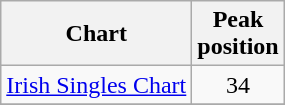<table class="wikitable sortable">
<tr>
<th>Chart</th>
<th>Peak<br>position</th>
</tr>
<tr>
<td><a href='#'>Irish Singles Chart</a></td>
<td align="center">34</td>
</tr>
<tr>
</tr>
</table>
